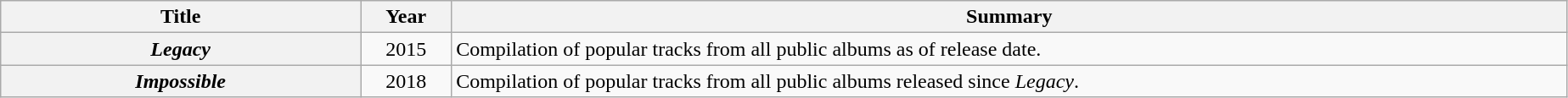<table class="wikitable plainrowheaders" style="text-align:center;">
<tr>
<th scope="col" style="width:17.2em;">Title</th>
<th scope="col" style="width:4em;">Year</th>
<th scope="col" style="width:54.3em;">Summary</th>
</tr>
<tr>
<th scope="row"><em>Legacy</em></th>
<td>2015</td>
<td style="text-align:left;">Compilation of popular tracks from all public albums as of release date.</td>
</tr>
<tr>
<th scope="row"><em>Impossible</em></th>
<td>2018</td>
<td style="text-align:left;">Compilation of popular tracks from all public albums released since <em>Legacy</em>.</td>
</tr>
</table>
